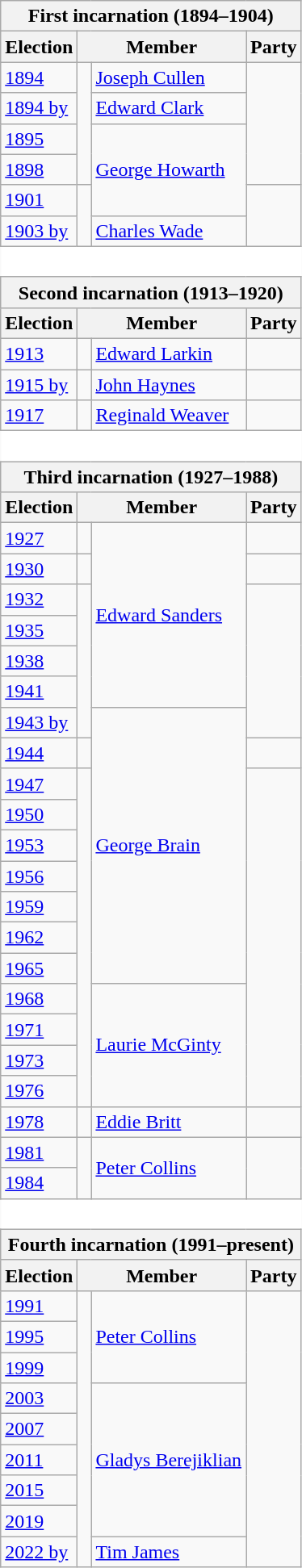<table class="wikitable" style='background: #f9f9f9; border-style: none none none none;'>
<tr>
<th colspan="4">First incarnation (1894–1904)</th>
</tr>
<tr>
<th>Election</th>
<th colspan="2">Member</th>
<th>Party</th>
</tr>
<tr>
<td><a href='#'>1894</a></td>
<td rowspan="4" > </td>
<td><a href='#'>Joseph Cullen</a></td>
<td rowspan="4"></td>
</tr>
<tr>
<td><a href='#'>1894 by</a></td>
<td><a href='#'>Edward Clark</a></td>
</tr>
<tr>
<td><a href='#'>1895</a></td>
<td rowspan="3"><a href='#'>George Howarth</a></td>
</tr>
<tr>
<td><a href='#'>1898</a></td>
</tr>
<tr>
<td><a href='#'>1901</a></td>
<td rowspan="2" > </td>
<td rowspan="2"></td>
</tr>
<tr>
<td><a href='#'>1903 by</a></td>
<td><a href='#'>Charles Wade</a></td>
</tr>
<tr>
<td colspan="4" style='background: #FFFFFF; border-style: none none none none;'> </td>
</tr>
<tr>
<th colspan="4">Second incarnation (1913–1920)</th>
</tr>
<tr>
<th>Election</th>
<th colspan="2">Member</th>
<th>Party</th>
</tr>
<tr>
<td><a href='#'>1913</a></td>
<td> </td>
<td><a href='#'>Edward Larkin</a></td>
<td></td>
</tr>
<tr>
<td><a href='#'>1915 by</a></td>
<td> </td>
<td><a href='#'>John Haynes</a></td>
<td></td>
</tr>
<tr>
<td><a href='#'>1917</a></td>
<td> </td>
<td><a href='#'>Reginald Weaver</a></td>
<td></td>
</tr>
<tr>
<td colspan="4" style='background: #FFFFFF; border-style: none none none none;'> </td>
</tr>
<tr>
<th colspan="4">Third incarnation (1927–1988)</th>
</tr>
<tr>
<th>Election</th>
<th colspan="2">Member</th>
<th>Party</th>
</tr>
<tr>
<td><a href='#'>1927</a></td>
<td> </td>
<td rowspan="6"><a href='#'>Edward Sanders</a></td>
<td></td>
</tr>
<tr>
<td><a href='#'>1930</a></td>
<td> </td>
<td></td>
</tr>
<tr>
<td><a href='#'>1932</a></td>
<td rowspan="5" > </td>
<td rowspan="5"></td>
</tr>
<tr>
<td><a href='#'>1935</a></td>
</tr>
<tr>
<td><a href='#'>1938</a></td>
</tr>
<tr>
<td><a href='#'>1941</a></td>
</tr>
<tr>
<td><a href='#'>1943 by</a></td>
<td rowspan="9"><a href='#'>George Brain</a></td>
</tr>
<tr>
<td><a href='#'>1944</a></td>
<td> </td>
<td></td>
</tr>
<tr>
<td><a href='#'>1947</a></td>
<td rowspan="11" > </td>
<td rowspan="11"></td>
</tr>
<tr>
<td><a href='#'>1950</a></td>
</tr>
<tr>
<td><a href='#'>1953</a></td>
</tr>
<tr>
<td><a href='#'>1956</a></td>
</tr>
<tr>
<td><a href='#'>1959</a></td>
</tr>
<tr>
<td><a href='#'>1962</a></td>
</tr>
<tr>
<td><a href='#'>1965</a></td>
</tr>
<tr>
<td><a href='#'>1968</a></td>
<td rowspan="4"><a href='#'>Laurie McGinty</a></td>
</tr>
<tr>
<td><a href='#'>1971</a></td>
</tr>
<tr>
<td><a href='#'>1973</a></td>
</tr>
<tr>
<td><a href='#'>1976</a></td>
</tr>
<tr>
<td><a href='#'>1978</a></td>
<td> </td>
<td><a href='#'>Eddie Britt</a></td>
<td></td>
</tr>
<tr>
<td><a href='#'>1981</a></td>
<td rowspan="2" > </td>
<td rowspan="2"><a href='#'>Peter Collins</a></td>
<td rowspan="2"></td>
</tr>
<tr>
<td><a href='#'>1984</a></td>
</tr>
<tr>
<td colspan="4" style='background: #FFFFFF; border-style: none none none none;'> </td>
</tr>
<tr>
<th colspan=4>Fourth incarnation (1991–present)</th>
</tr>
<tr>
<th>Election</th>
<th colspan="2">Member</th>
<th>Party</th>
</tr>
<tr>
<td><a href='#'>1991</a></td>
<td rowspan="9" > </td>
<td rowspan="3"><a href='#'>Peter Collins</a></td>
<td rowspan="9"></td>
</tr>
<tr>
<td><a href='#'>1995</a></td>
</tr>
<tr>
<td><a href='#'>1999</a></td>
</tr>
<tr>
<td><a href='#'>2003</a></td>
<td rowspan="5"><a href='#'>Gladys Berejiklian</a></td>
</tr>
<tr>
<td><a href='#'>2007</a></td>
</tr>
<tr>
<td><a href='#'>2011</a></td>
</tr>
<tr>
<td><a href='#'>2015</a></td>
</tr>
<tr>
<td><a href='#'>2019</a></td>
</tr>
<tr>
<td><a href='#'>2022 by</a></td>
<td><a href='#'>Tim James</a></td>
</tr>
</table>
